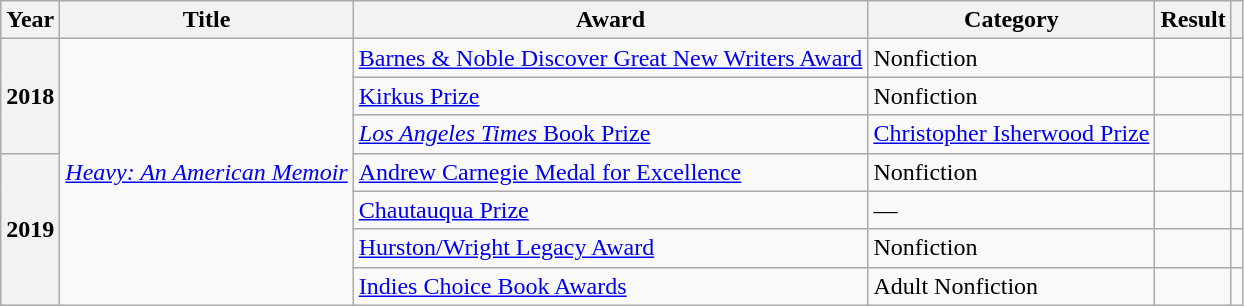<table class="wikitable sortable">
<tr>
<th>Year</th>
<th>Title</th>
<th>Award</th>
<th>Category</th>
<th>Result</th>
<th></th>
</tr>
<tr>
<th rowspan="3">2018</th>
<td rowspan="7"><em><a href='#'>Heavy: An American Memoir</a></em></td>
<td><a href='#'>Barnes & Noble Discover Great New Writers Award</a></td>
<td>Nonfiction</td>
<td></td>
<td></td>
</tr>
<tr>
<td><a href='#'>Kirkus Prize</a></td>
<td>Nonfiction</td>
<td></td>
<td></td>
</tr>
<tr>
<td><a href='#'><em>Los Angeles Times</em> Book Prize</a></td>
<td><a href='#'>Christopher Isherwood Prize</a></td>
<td></td>
<td></td>
</tr>
<tr>
<th rowspan="4">2019</th>
<td><a href='#'>Andrew Carnegie Medal for Excellence</a></td>
<td>Nonfiction</td>
<td></td>
<td></td>
</tr>
<tr>
<td><a href='#'>Chautauqua Prize</a></td>
<td>—</td>
<td></td>
<td></td>
</tr>
<tr>
<td><a href='#'>Hurston/Wright Legacy Award</a></td>
<td>Nonfiction</td>
<td></td>
<td></td>
</tr>
<tr>
<td><a href='#'>Indies Choice Book Awards</a></td>
<td>Adult Nonfiction</td>
<td></td>
<td></td>
</tr>
</table>
